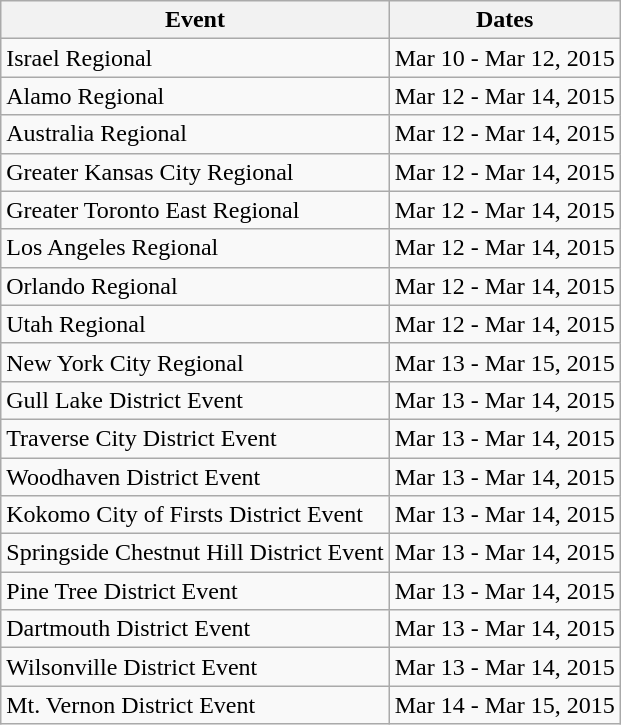<table class="wikitable">
<tr>
<th>Event</th>
<th>Dates</th>
</tr>
<tr>
<td>Israel Regional</td>
<td>Mar 10 - Mar 12, 2015</td>
</tr>
<tr>
<td>Alamo Regional</td>
<td>Mar 12 - Mar 14, 2015</td>
</tr>
<tr>
<td>Australia Regional</td>
<td>Mar 12 - Mar 14, 2015</td>
</tr>
<tr>
<td>Greater Kansas City Regional</td>
<td>Mar 12 - Mar 14, 2015</td>
</tr>
<tr>
<td>Greater Toronto East Regional</td>
<td>Mar 12 - Mar 14, 2015</td>
</tr>
<tr>
<td>Los Angeles Regional</td>
<td>Mar 12 - Mar 14, 2015</td>
</tr>
<tr>
<td>Orlando Regional</td>
<td>Mar 12 - Mar 14, 2015</td>
</tr>
<tr>
<td>Utah Regional</td>
<td>Mar 12 - Mar 14, 2015</td>
</tr>
<tr>
<td>New York City Regional</td>
<td>Mar 13 - Mar 15, 2015</td>
</tr>
<tr>
<td>Gull Lake District Event</td>
<td>Mar 13 - Mar 14, 2015</td>
</tr>
<tr>
<td>Traverse City District Event</td>
<td>Mar 13 - Mar 14, 2015</td>
</tr>
<tr>
<td>Woodhaven District Event</td>
<td>Mar 13 - Mar 14, 2015</td>
</tr>
<tr>
<td>Kokomo City of Firsts District Event</td>
<td>Mar 13 - Mar 14, 2015</td>
</tr>
<tr>
<td>Springside Chestnut Hill District Event</td>
<td>Mar 13 - Mar 14, 2015</td>
</tr>
<tr>
<td>Pine Tree District Event</td>
<td>Mar 13 - Mar 14, 2015</td>
</tr>
<tr>
<td>Dartmouth District Event</td>
<td>Mar 13 - Mar 14, 2015</td>
</tr>
<tr>
<td>Wilsonville District Event</td>
<td>Mar 13 - Mar 14, 2015</td>
</tr>
<tr>
<td>Mt. Vernon District Event</td>
<td>Mar 14 - Mar 15, 2015</td>
</tr>
</table>
